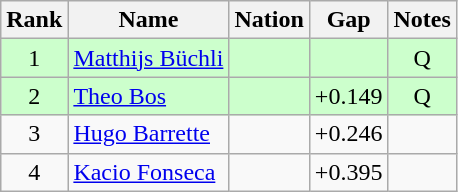<table class="wikitable sortable" style="text-align:center">
<tr>
<th>Rank</th>
<th>Name</th>
<th>Nation</th>
<th>Gap</th>
<th>Notes</th>
</tr>
<tr bgcolor=ccffcc>
<td>1</td>
<td align=left><a href='#'>Matthijs Büchli</a></td>
<td align=left></td>
<td></td>
<td>Q</td>
</tr>
<tr bgcolor=ccffcc>
<td>2</td>
<td align=left><a href='#'>Theo Bos</a></td>
<td align=left></td>
<td>+0.149</td>
<td>Q</td>
</tr>
<tr>
<td>3</td>
<td align=left><a href='#'>Hugo Barrette</a></td>
<td align=left></td>
<td>+0.246</td>
<td></td>
</tr>
<tr>
<td>4</td>
<td align=left><a href='#'>Kacio Fonseca</a></td>
<td align=left></td>
<td>+0.395</td>
<td></td>
</tr>
</table>
